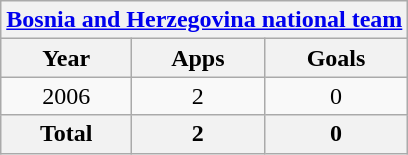<table class="wikitable" style="text-align:center">
<tr>
<th colspan=3><a href='#'>Bosnia and Herzegovina national team</a></th>
</tr>
<tr>
<th>Year</th>
<th>Apps</th>
<th>Goals</th>
</tr>
<tr>
<td>2006</td>
<td>2</td>
<td>0</td>
</tr>
<tr>
<th>Total</th>
<th>2</th>
<th>0</th>
</tr>
</table>
